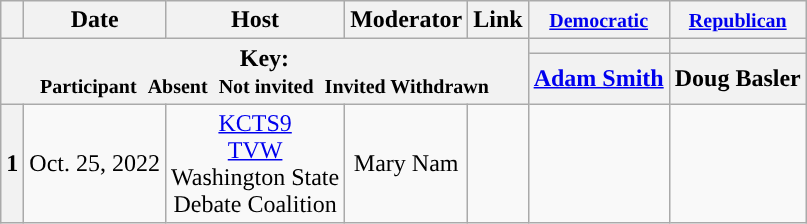<table class="wikitable" style="text-align:center;">
<tr>
<th scope="col"></th>
<th scope="col">Date</th>
<th scope="col">Host</th>
<th scope="col">Moderator</th>
<th scope="col">Link</th>
<th scope="col"><small><a href='#'>Democratic</a></small></th>
<th scope="col"><small><a href='#'>Republican</a></small></th>
</tr>
<tr>
<th colspan="5" rowspan="2">Key:<br> <small>Participant </small>  <small>Absent </small>  <small>Not invited </small>  <small>Invited  Withdrawn</small></th>
<th scope="col" style="background:"></th>
<th scope="col" style="background:"></th>
</tr>
<tr>
<th scope="col"><a href='#'>Adam Smith</a></th>
<th scope="col">Doug Basler</th>
</tr>
<tr>
<th>1</th>
<td style="white-space:nowrap;">Oct. 25, 2022</td>
<td style="white-space:nowrap;"><a href='#'>KCTS9</a><br><a href='#'>TVW</a><br>Washington State<br>Debate Coalition</td>
<td style="white-space:nowrap;">Mary Nam</td>
<td style="white-space:nowrap;"></td>
<td></td>
<td></td>
</tr>
</table>
